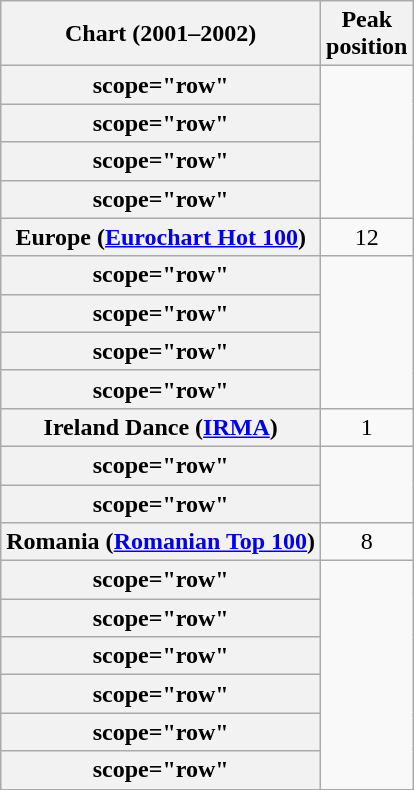<table class="wikitable sortable plainrowheaders" style="text-align:center">
<tr>
<th scope="col">Chart (2001–2002)</th>
<th scope="col">Peak<br>position</th>
</tr>
<tr>
<th>scope="row"</th>
</tr>
<tr>
<th>scope="row"</th>
</tr>
<tr>
<th>scope="row"</th>
</tr>
<tr>
<th>scope="row"</th>
</tr>
<tr>
<th scope="row">Europe (<a href='#'>Eurochart Hot 100</a>)</th>
<td>12</td>
</tr>
<tr>
<th>scope="row"</th>
</tr>
<tr>
<th>scope="row"</th>
</tr>
<tr>
<th>scope="row"</th>
</tr>
<tr>
<th>scope="row"</th>
</tr>
<tr>
<th scope="row">Ireland Dance (<a href='#'>IRMA</a>)</th>
<td>1</td>
</tr>
<tr>
<th>scope="row"</th>
</tr>
<tr>
<th>scope="row"</th>
</tr>
<tr>
<th scope="row">Romania (<a href='#'>Romanian Top 100</a>)</th>
<td>8</td>
</tr>
<tr>
<th>scope="row"</th>
</tr>
<tr>
<th>scope="row"</th>
</tr>
<tr>
<th>scope="row"</th>
</tr>
<tr>
<th>scope="row"</th>
</tr>
<tr>
<th>scope="row"</th>
</tr>
<tr>
<th>scope="row"</th>
</tr>
</table>
